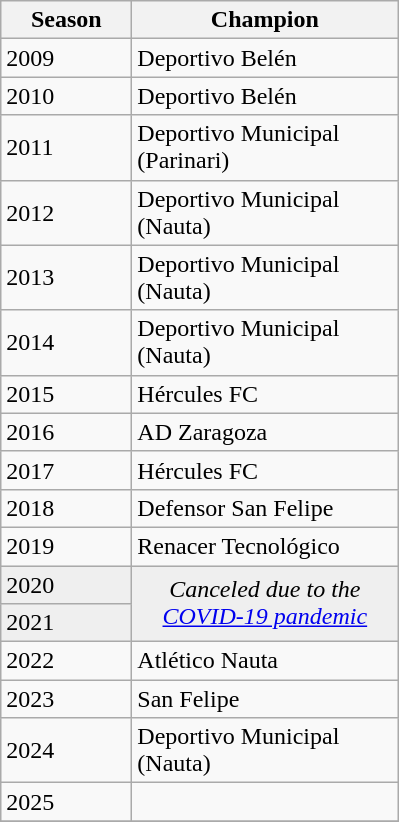<table class="wikitable sortable">
<tr>
<th width=80px>Season</th>
<th width=170px>Champion</th>
</tr>
<tr>
<td>2009</td>
<td>Deportivo Belén</td>
</tr>
<tr>
<td>2010</td>
<td>Deportivo Belén</td>
</tr>
<tr>
<td>2011</td>
<td>Deportivo Municipal (Parinari)</td>
</tr>
<tr>
<td>2012</td>
<td>Deportivo Municipal (Nauta)</td>
</tr>
<tr>
<td>2013</td>
<td>Deportivo Municipal (Nauta)</td>
</tr>
<tr>
<td>2014</td>
<td>Deportivo Municipal (Nauta)</td>
</tr>
<tr>
<td>2015</td>
<td>Hércules FC</td>
</tr>
<tr>
<td>2016</td>
<td>AD Zaragoza</td>
</tr>
<tr>
<td>2017</td>
<td>Hércules FC</td>
</tr>
<tr>
<td>2018</td>
<td>Defensor San Felipe</td>
</tr>
<tr>
<td>2019</td>
<td>Renacer Tecnológico</td>
</tr>
<tr bgcolor=#efefef>
<td>2020</td>
<td rowspan=2 colspan="1" align=center><em>Canceled due to the <a href='#'>COVID-19 pandemic</a></em></td>
</tr>
<tr bgcolor=#efefef>
<td>2021</td>
</tr>
<tr>
<td>2022</td>
<td>Atlético Nauta</td>
</tr>
<tr>
<td>2023</td>
<td>San Felipe</td>
</tr>
<tr>
<td>2024</td>
<td>Deportivo Municipal (Nauta)</td>
</tr>
<tr>
<td>2025</td>
<td></td>
</tr>
<tr>
</tr>
</table>
